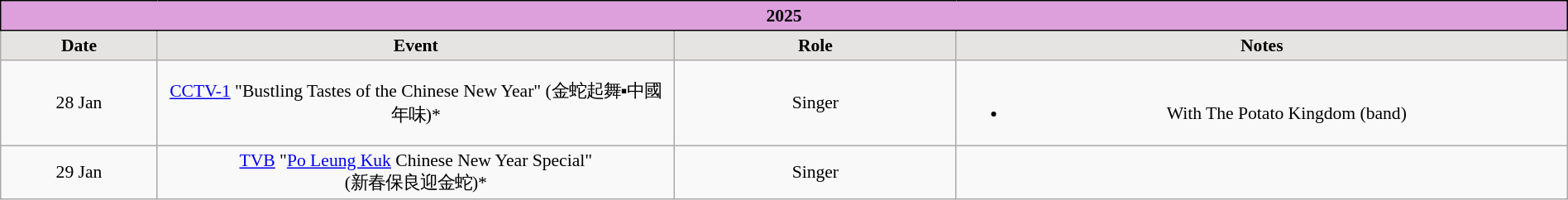<table class="wikitable" style="text-align:center;font-size:90%;width:100%">
<tr>
<th colspan="4" style="background:#DDA0DD; border:1px solid black"><strong>2025</strong></th>
</tr>
<tr style="background:#E5E4E2;font-weight:bold;text-align:center">
<td width="10%">Date</td>
<td width="33%">Event</td>
<td width="18%">Role</td>
<td width="39%">Notes</td>
</tr>
<tr>
<td>28 Jan</td>
<td><a href='#'>CCTV-1</a> "Bustling Tastes of the Chinese New Year" (金蛇起舞▪中國年味)*</td>
<td>Singer</td>
<td><br><ul><li>With The Potato Kingdom (band)</li></ul></td>
</tr>
<tr>
<td>29 Jan</td>
<td><a href='#'>TVB</a> "<a href='#'>Po Leung Kuk</a> Chinese New Year Special"<br>(新春保良迎金蛇)*</td>
<td>Singer</td>
<td></td>
</tr>
</table>
